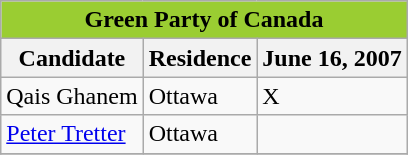<table class="wikitable">
<tr>
<td align="center" bgcolor="yellowgreen" colspan=3><strong>Green Party of Canada</strong></td>
</tr>
<tr>
<th align="left">Candidate</th>
<th align="center">Residence</th>
<th align="left">June 16, 2007</th>
</tr>
<tr>
<td>Qais Ghanem</td>
<td>Ottawa</td>
<td>X</td>
</tr>
<tr>
<td><a href='#'>Peter Tretter</a></td>
<td>Ottawa</td>
<td></td>
</tr>
<tr>
</tr>
</table>
